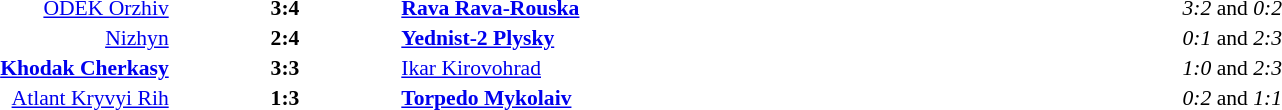<table width=100% cellspacing=1>
<tr>
<th width=20%></th>
<th width=12%></th>
<th width=20%></th>
<th></th>
</tr>
<tr style=font-size:90%>
<td align=right><a href='#'>ODEK Orzhiv</a></td>
<td align=center><strong>3:4</strong></td>
<td><strong><a href='#'>Rava Rava-Rouska</a></strong></td>
<td align=center><em>3:2</em> and <em>0:2</em></td>
</tr>
<tr style=font-size:90%>
<td align=right><a href='#'>Nizhyn</a></td>
<td align=center><strong>2:4</strong></td>
<td><strong><a href='#'>Yednist-2 Plysky</a></strong></td>
<td align=center><em>0:1</em> and <em>2:3</em></td>
</tr>
<tr style=font-size:90%>
<td align=right><strong><a href='#'>Khodak Cherkasy</a></strong></td>
<td align=center><strong>3:3</strong></td>
<td><a href='#'>Ikar Kirovohrad</a></td>
<td align=center><em>1:0</em> and <em>2:3</em></td>
</tr>
<tr style=font-size:90%>
<td align=right><a href='#'>Atlant Kryvyi Rih</a></td>
<td align=center><strong>1:3</strong></td>
<td><strong><a href='#'>Torpedo Mykolaiv</a></strong></td>
<td align=center><em>0:2</em> and <em>1:1</em></td>
</tr>
</table>
